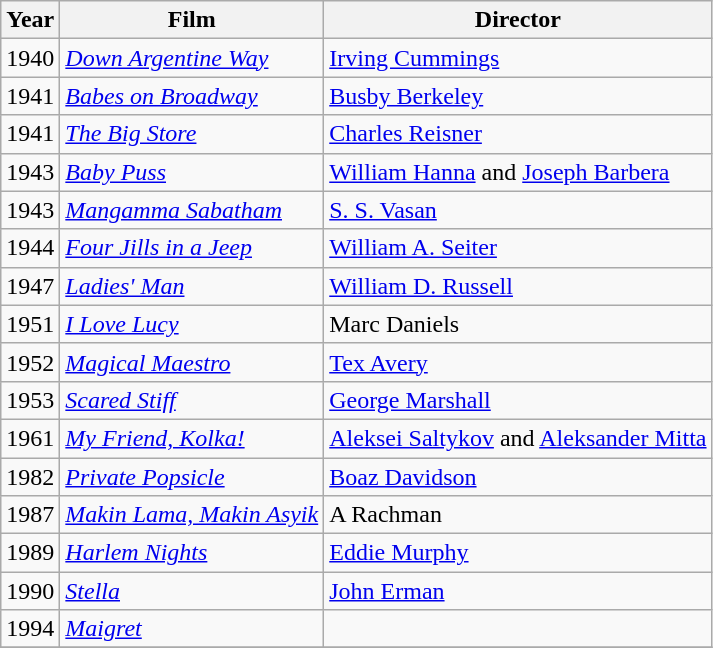<table class="wikitable">
<tr>
<th>Year</th>
<th>Film</th>
<th>Director</th>
</tr>
<tr>
<td>1940</td>
<td><em><a href='#'>Down Argentine Way</a></em></td>
<td><a href='#'>Irving Cummings</a></td>
</tr>
<tr>
<td>1941</td>
<td><em><a href='#'>Babes on Broadway</a></em></td>
<td><a href='#'>Busby Berkeley</a></td>
</tr>
<tr>
<td>1941</td>
<td><em><a href='#'>The Big Store</a></em></td>
<td><a href='#'>Charles Reisner</a></td>
</tr>
<tr>
<td>1943</td>
<td><em><a href='#'>Baby Puss</a></em></td>
<td><a href='#'>William Hanna</a> and <a href='#'>Joseph Barbera</a></td>
</tr>
<tr>
<td>1943</td>
<td><em><a href='#'>Mangamma Sabatham</a></em></td>
<td><a href='#'>S. S. Vasan</a> </td>
</tr>
<tr>
<td>1944</td>
<td><em><a href='#'>Four Jills in a Jeep</a></em></td>
<td><a href='#'>William A. Seiter</a></td>
</tr>
<tr>
<td>1947</td>
<td><em><a href='#'>Ladies' Man</a></em></td>
<td><a href='#'>William D. Russell</a></td>
</tr>
<tr>
<td>1951</td>
<td><em><a href='#'>I Love Lucy</a></em></td>
<td>Marc Daniels</td>
</tr>
<tr>
<td>1952</td>
<td><em><a href='#'>Magical Maestro</a></em></td>
<td><a href='#'>Tex Avery</a></td>
</tr>
<tr>
<td>1953</td>
<td><em><a href='#'>Scared Stiff</a></em></td>
<td><a href='#'>George Marshall</a></td>
</tr>
<tr>
<td>1961</td>
<td><em><a href='#'>My Friend, Kolka!</a></em></td>
<td><a href='#'>Aleksei Saltykov</a> and <a href='#'>Aleksander Mitta</a></td>
</tr>
<tr>
<td>1982</td>
<td><em><a href='#'>Private Popsicle</a></em></td>
<td><a href='#'>Boaz Davidson</a></td>
</tr>
<tr>
<td>1987</td>
<td><em><a href='#'>Makin Lama, Makin Asyik</a></em></td>
<td>A Rachman</td>
</tr>
<tr>
<td>1989</td>
<td><em><a href='#'>Harlem Nights</a></em></td>
<td><a href='#'>Eddie Murphy</a></td>
</tr>
<tr>
<td>1990</td>
<td><em><a href='#'>Stella</a></em></td>
<td><a href='#'>John Erman</a></td>
</tr>
<tr>
<td>1994</td>
<td><em><a href='#'>Maigret</a></em></td>
<td></td>
</tr>
<tr>
</tr>
</table>
